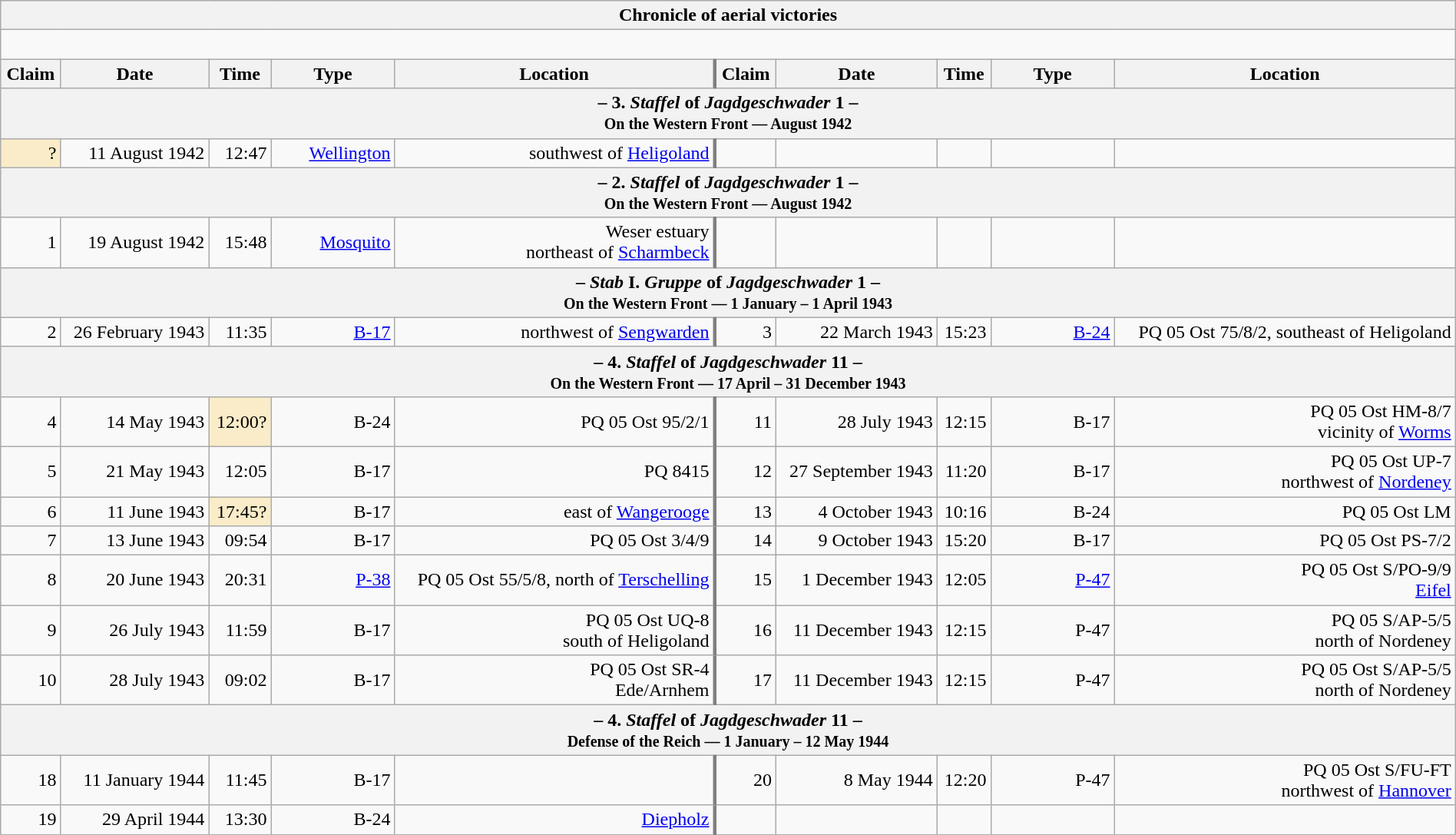<table class="wikitable plainrowheaders collapsible" style="margin-left: auto; margin-right: auto; border: none; text-align:right; width: 100%;">
<tr>
<th colspan="10">Chronicle of aerial victories</th>
</tr>
<tr>
<td colspan="10" style="text-align: left;"><br></td>
</tr>
<tr>
<th scope="col">Claim</th>
<th scope="col">Date</th>
<th scope="col">Time</th>
<th scope="col" width="100px">Type</th>
<th scope="col">Location</th>
<th scope="col" style="border-left: 3px solid grey;">Claim</th>
<th scope="col">Date</th>
<th scope="col">Time</th>
<th scope="col" width="100px">Type</th>
<th scope="col">Location</th>
</tr>
<tr>
<th colspan="10">– 3. <em>Staffel</em> of <em>Jagdgeschwader</em> 1 –<br><small>On the Western Front — August 1942</small></th>
</tr>
<tr>
<td style="background:#faecc8">?</td>
<td>11 August 1942</td>
<td>12:47</td>
<td><a href='#'>Wellington</a></td>
<td> southwest of <a href='#'>Heligoland</a></td>
<td style="border-left: 3px solid grey;"></td>
<td></td>
<td></td>
<td></td>
<td></td>
</tr>
<tr>
<th colspan="10">– 2. <em>Staffel</em> of <em>Jagdgeschwader</em> 1 –<br><small>On the Western Front — August 1942</small></th>
</tr>
<tr>
<td>1</td>
<td>19 August 1942</td>
<td>15:48</td>
<td><a href='#'>Mosquito</a></td>
<td>Weser estuary<br> northeast of <a href='#'>Scharmbeck</a></td>
<td style="border-left: 3px solid grey;"></td>
<td></td>
<td></td>
<td></td>
<td></td>
</tr>
<tr>
<th colspan="10">– <em>Stab</em> I. <em>Gruppe</em> of <em>Jagdgeschwader</em> 1 –<br><small>On the Western Front — 1 January – 1 April 1943</small></th>
</tr>
<tr>
<td>2</td>
<td>26 February 1943</td>
<td>11:35</td>
<td><a href='#'>B-17</a></td>
<td> northwest of <a href='#'>Sengwarden</a></td>
<td style="border-left: 3px solid grey;">3</td>
<td>22 March 1943</td>
<td>15:23</td>
<td><a href='#'>B-24</a></td>
<td>PQ 05 Ost 75/8/2,  southeast of Heligoland</td>
</tr>
<tr>
<th colspan="10">– 4. <em>Staffel</em> of <em>Jagdgeschwader</em> 11 –<br><small>On the Western Front — 17 April – 31 December 1943</small></th>
</tr>
<tr>
<td>4</td>
<td>14 May 1943</td>
<td style="background:#faecc8">12:00?</td>
<td>B-24</td>
<td>PQ 05 Ost 95/2/1</td>
<td style="border-left: 3px solid grey;">11</td>
<td>28 July 1943</td>
<td>12:15</td>
<td>B-17</td>
<td>PQ 05 Ost HM-8/7<br>vicinity of <a href='#'>Worms</a></td>
</tr>
<tr>
<td>5</td>
<td>21 May 1943</td>
<td>12:05</td>
<td>B-17</td>
<td>PQ 8415</td>
<td style="border-left: 3px solid grey;">12</td>
<td>27 September 1943</td>
<td>11:20</td>
<td>B-17</td>
<td>PQ 05 Ost UP-7<br> northwest of <a href='#'>Nordeney</a></td>
</tr>
<tr>
<td>6</td>
<td>11 June 1943</td>
<td style="background:#faecc8">17:45?</td>
<td>B-17</td>
<td> east of <a href='#'>Wangerooge</a></td>
<td style="border-left: 3px solid grey;">13</td>
<td>4 October 1943</td>
<td>10:16</td>
<td>B-24</td>
<td>PQ 05 Ost LM</td>
</tr>
<tr>
<td>7</td>
<td>13 June 1943</td>
<td>09:54</td>
<td>B-17</td>
<td>PQ 05 Ost 3/4/9</td>
<td style="border-left: 3px solid grey;">14</td>
<td>9 October 1943</td>
<td>15:20</td>
<td>B-17</td>
<td>PQ 05 Ost PS-7/2</td>
</tr>
<tr>
<td>8</td>
<td>20 June 1943</td>
<td>20:31</td>
<td><a href='#'>P-38</a></td>
<td>PQ 05 Ost 55/5/8,  north of <a href='#'>Terschelling</a></td>
<td style="border-left: 3px solid grey;">15</td>
<td>1 December 1943</td>
<td>12:05</td>
<td><a href='#'>P-47</a></td>
<td>PQ 05 Ost S/PO-9/9<br><a href='#'>Eifel</a></td>
</tr>
<tr>
<td>9</td>
<td>26 July 1943</td>
<td>11:59</td>
<td>B-17</td>
<td>PQ 05 Ost UQ-8<br> south of Heligoland</td>
<td style="border-left: 3px solid grey;">16</td>
<td>11 December 1943</td>
<td>12:15</td>
<td>P-47</td>
<td>PQ 05 S/AP-5/5<br> north of Nordeney</td>
</tr>
<tr>
<td>10</td>
<td>28 July 1943</td>
<td>09:02</td>
<td>B-17</td>
<td>PQ 05 Ost SR-4<br>Ede/Arnhem</td>
<td style="border-left: 3px solid grey;">17</td>
<td>11 December 1943</td>
<td>12:15</td>
<td>P-47</td>
<td>PQ 05 Ost S/AP-5/5<br> north of Nordeney</td>
</tr>
<tr>
<th colspan="10">– 4. <em>Staffel</em> of <em>Jagdgeschwader</em> 11 –<br><small>Defense of the Reich — 1 January – 12 May 1944</small></th>
</tr>
<tr>
<td>18</td>
<td>11 January 1944</td>
<td>11:45</td>
<td>B-17</td>
<td></td>
<td style="border-left: 3px solid grey;">20</td>
<td>8 May 1944</td>
<td>12:20</td>
<td>P-47</td>
<td>PQ 05 Ost S/FU-FT<br>northwest of <a href='#'>Hannover</a></td>
</tr>
<tr>
<td>19</td>
<td>29 April 1944</td>
<td>13:30</td>
<td>B-24</td>
<td><a href='#'>Diepholz</a></td>
<td style="border-left: 3px solid grey;"></td>
<td></td>
<td></td>
<td></td>
<td></td>
</tr>
</table>
